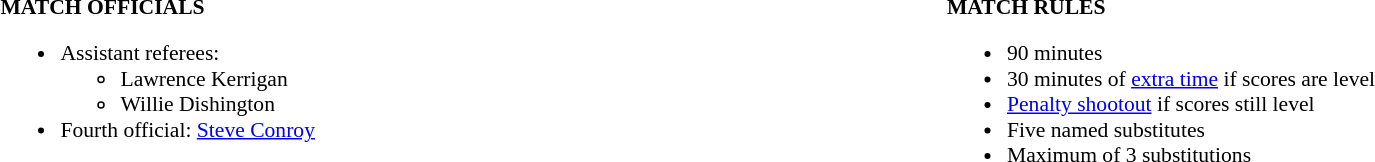<table width=100% style="font-size: 90%">
<tr>
<td width=50% valign=top><br><strong>MATCH OFFICIALS</strong><ul><li>Assistant referees:<ul><li>Lawrence Kerrigan</li><li>Willie Dishington</li></ul></li><li>Fourth official: <a href='#'>Steve Conroy</a></li></ul></td>
<td width=50% valign=top><br><strong>MATCH RULES</strong><ul><li>90 minutes</li><li>30 minutes of <a href='#'>extra time</a> if scores are level</li><li><a href='#'>Penalty shootout</a> if scores still level</li><li>Five named substitutes</li><li>Maximum of 3 substitutions</li></ul></td>
</tr>
</table>
